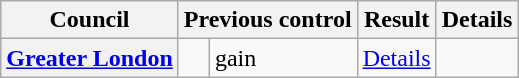<table class="wikitable sortable" border="1">
<tr>
<th scope="col">Council</th>
<th colspan=2>Previous control</th>
<th colspan=2>Result</th>
<th class="unsortable" scope="col">Details</th>
</tr>
<tr>
<th scope="row" style="text-align: left;"><a href='#'>Greater London</a></th>
<td></td>
<td> gain</td>
<td><a href='#'>Details</a></td>
</tr>
</table>
